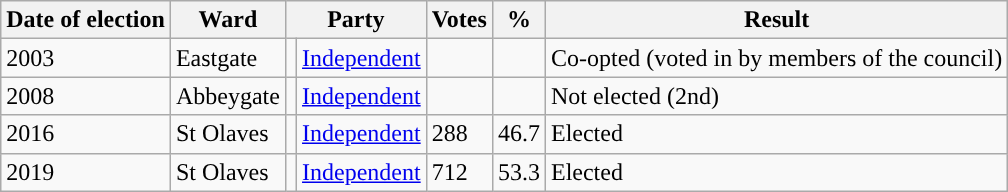<table class="wikitable">
<tr>
<th>Date of election</th>
<th>Ward</th>
<th colspan="2">Party</th>
<th>Votes</th>
<th>%</th>
<th>Result</th>
</tr>
<tr>
<td>2003</td>
<td>Eastgate</td>
<td style="background-color: "></td>
<td><a href='#'>Independent</a></td>
<td></td>
<td></td>
<td>Co-opted (voted in by members of the council)</td>
</tr>
<tr>
<td>2008</td>
<td>Abbeygate</td>
<td style="background-color: "></td>
<td><a href='#'>Independent</a></td>
<td></td>
<td></td>
<td>Not elected (2nd)</td>
</tr>
<tr>
<td>2016</td>
<td>St Olaves</td>
<td style="background-color: "></td>
<td><a href='#'>Independent</a></td>
<td>288</td>
<td>46.7</td>
<td>Elected</td>
</tr>
<tr>
<td>2019</td>
<td>St Olaves</td>
<td style="background-color: "></td>
<td><a href='#'>Independent</a></td>
<td>712</td>
<td>53.3</td>
<td>Elected</td>
</tr>
</table>
